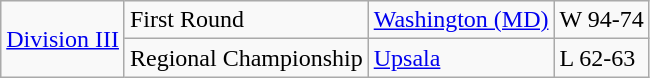<table class="wikitable">
<tr>
<td rowspan="2"><a href='#'>Division III</a></td>
<td>First Round</td>
<td><a href='#'>Washington (MD)</a></td>
<td>W 94-74</td>
</tr>
<tr>
<td>Regional Championship</td>
<td><a href='#'>Upsala</a></td>
<td>L 62-63</td>
</tr>
</table>
